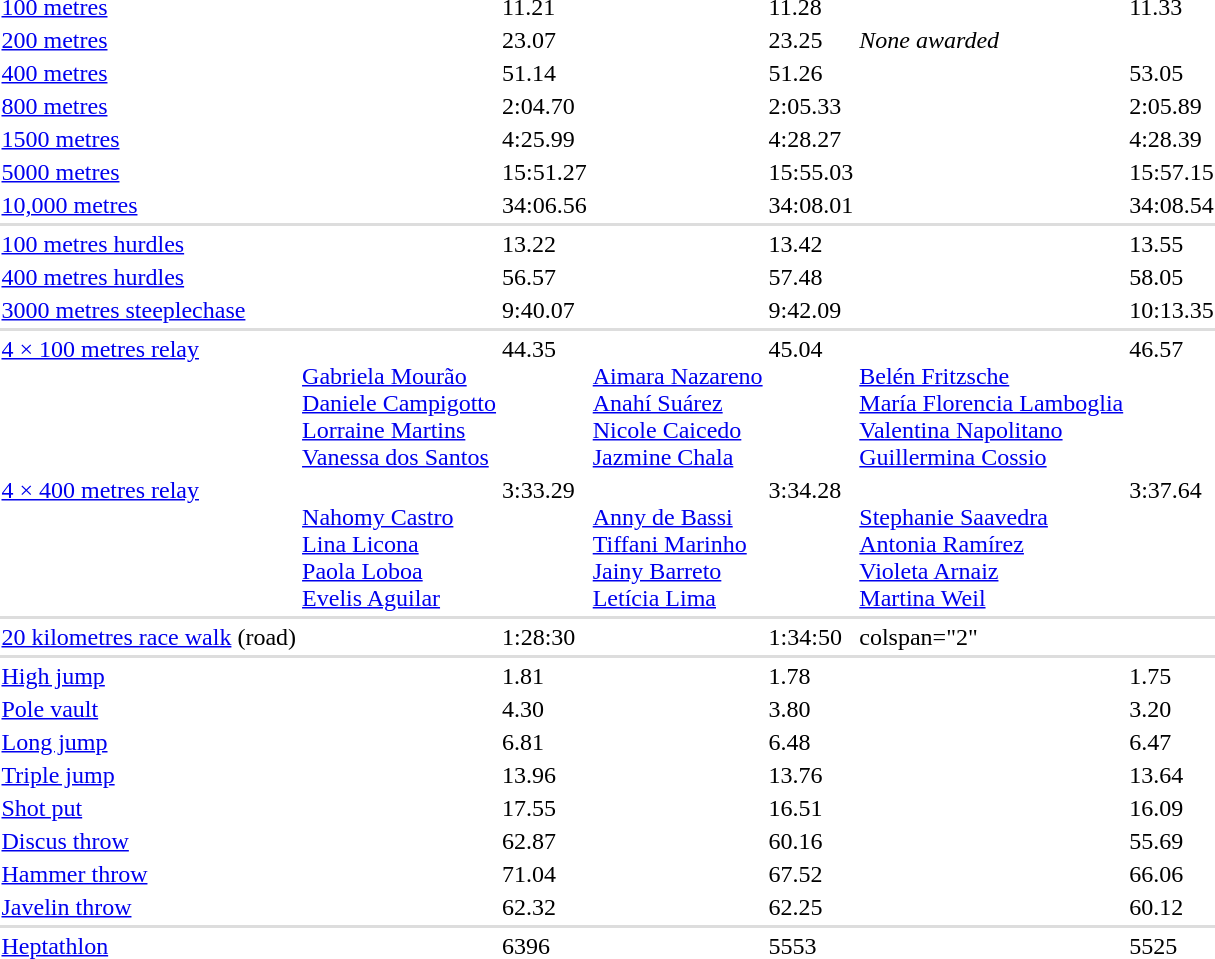<table>
<tr>
<td><a href='#'>100 metres</a></td>
<td></td>
<td>11.21</td>
<td></td>
<td>11.28</td>
<td></td>
<td>11.33</td>
</tr>
<tr>
<td rowspan=2><a href='#'>200 metres</a></td>
<td rowspan=2></td>
<td rowspan=2>23.07</td>
<td></td>
<td rowspan=2>23.25</td>
<td colspan=2 rowspan=2><em>None awarded</em></td>
</tr>
<tr>
<td></td>
</tr>
<tr>
<td><a href='#'>400 metres</a></td>
<td></td>
<td>51.14</td>
<td></td>
<td>51.26</td>
<td></td>
<td>53.05</td>
</tr>
<tr>
<td><a href='#'>800 metres</a></td>
<td></td>
<td>2:04.70</td>
<td></td>
<td>2:05.33</td>
<td></td>
<td>2:05.89</td>
</tr>
<tr>
<td><a href='#'>1500 metres</a></td>
<td></td>
<td>4:25.99</td>
<td></td>
<td>4:28.27</td>
<td></td>
<td>4:28.39</td>
</tr>
<tr>
<td><a href='#'>5000 metres</a></td>
<td></td>
<td>15:51.27</td>
<td></td>
<td>15:55.03</td>
<td></td>
<td>15:57.15</td>
</tr>
<tr>
<td><a href='#'>10,000 metres</a></td>
<td></td>
<td>34:06.56</td>
<td></td>
<td>34:08.01</td>
<td></td>
<td>34:08.54</td>
</tr>
<tr bgcolor=#DDDDDD>
<td colspan=7></td>
</tr>
<tr>
<td><a href='#'>100 metres hurdles</a></td>
<td></td>
<td>13.22</td>
<td></td>
<td>13.42</td>
<td></td>
<td>13.55</td>
</tr>
<tr>
<td><a href='#'>400 metres hurdles</a></td>
<td></td>
<td>56.57</td>
<td></td>
<td>57.48</td>
<td></td>
<td>58.05</td>
</tr>
<tr>
<td><a href='#'>3000 metres steeplechase</a></td>
<td></td>
<td>9:40.07</td>
<td></td>
<td>9:42.09</td>
<td></td>
<td>10:13.35</td>
</tr>
<tr bgcolor=#DDDDDD>
<td colspan=7></td>
</tr>
<tr valign="top">
<td><a href='#'>4 × 100 metres relay</a></td>
<td><br><a href='#'>Gabriela Mourão</a><br><a href='#'>Daniele Campigotto</a><br><a href='#'>Lorraine Martins</a><br><a href='#'>Vanessa dos Santos</a></td>
<td>44.35</td>
<td><br><a href='#'>Aimara Nazareno</a><br><a href='#'>Anahí Suárez</a><br><a href='#'>Nicole Caicedo</a><br><a href='#'>Jazmine Chala</a></td>
<td>45.04</td>
<td><br><a href='#'>Belén Fritzsche</a><br><a href='#'>María Florencia Lamboglia</a><br><a href='#'>Valentina Napolitano</a><br><a href='#'>Guillermina Cossio</a></td>
<td>46.57</td>
</tr>
<tr valign="top">
<td><a href='#'>4 × 400 metres relay</a></td>
<td><br><a href='#'>Nahomy Castro</a><br><a href='#'>Lina Licona</a><br><a href='#'>Paola Loboa</a><br><a href='#'>Evelis Aguilar</a></td>
<td>3:33.29</td>
<td><br><a href='#'>Anny de Bassi</a><br><a href='#'>Tiffani Marinho</a><br><a href='#'>Jainy Barreto</a><br><a href='#'>Letícia Lima</a></td>
<td>3:34.28</td>
<td><br><a href='#'>Stephanie Saavedra</a><br><a href='#'>Antonia Ramírez</a><br><a href='#'>Violeta Arnaiz</a><br><a href='#'>Martina Weil</a></td>
<td>3:37.64</td>
</tr>
<tr bgcolor=#DDDDDD>
<td colspan=7></td>
</tr>
<tr>
<td><a href='#'>20 kilometres race walk</a> (road)</td>
<td></td>
<td>1:28:30 </td>
<td></td>
<td>1:34:50</td>
<td>colspan="2" </td>
</tr>
<tr bgcolor=#DDDDDD>
<td colspan=7></td>
</tr>
<tr>
<td><a href='#'>High jump</a></td>
<td></td>
<td>1.81</td>
<td></td>
<td>1.78</td>
<td></td>
<td>1.75</td>
</tr>
<tr>
<td><a href='#'>Pole vault</a></td>
<td></td>
<td>4.30</td>
<td></td>
<td>3.80</td>
<td></td>
<td>3.20</td>
</tr>
<tr>
<td><a href='#'>Long jump</a></td>
<td></td>
<td>6.81</td>
<td></td>
<td>6.48</td>
<td></td>
<td>6.47</td>
</tr>
<tr>
<td><a href='#'>Triple jump</a></td>
<td></td>
<td>13.96</td>
<td></td>
<td>13.76</td>
<td></td>
<td>13.64</td>
</tr>
<tr>
<td><a href='#'>Shot put</a></td>
<td></td>
<td>17.55</td>
<td></td>
<td>16.51</td>
<td></td>
<td>16.09</td>
</tr>
<tr>
<td><a href='#'>Discus throw</a> </td>
<td></td>
<td>62.87</td>
<td></td>
<td>60.16</td>
<td></td>
<td>55.69</td>
</tr>
<tr>
<td><a href='#'>Hammer throw</a></td>
<td></td>
<td>71.04</td>
<td></td>
<td>67.52</td>
<td></td>
<td>66.06</td>
</tr>
<tr>
<td><a href='#'>Javelin throw</a></td>
<td></td>
<td>62.32 </td>
<td></td>
<td>62.25 </td>
<td></td>
<td>60.12</td>
</tr>
<tr bgcolor=#DDDDDD>
<td colspan=7></td>
</tr>
<tr>
<td><a href='#'>Heptathlon</a></td>
<td></td>
<td>6396 </td>
<td></td>
<td>5553</td>
<td></td>
<td>5525</td>
</tr>
</table>
